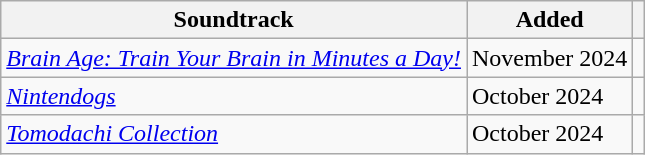<table class="wikitable sortable">
<tr>
<th>Soundtrack</th>
<th>Added</th>
<th class="unsortable"></th>
</tr>
<tr>
<td><em><a href='#'>Brain Age: Train Your Brain in Minutes a Day!</a></em></td>
<td>November 2024</td>
<td align="center"></td>
</tr>
<tr>
<td><em><a href='#'>Nintendogs</a></em></td>
<td>October 2024</td>
<td></td>
</tr>
<tr>
<td><em><a href='#'>Tomodachi Collection</a></em></td>
<td>October 2024</td>
<td></td>
</tr>
</table>
